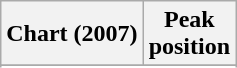<table class="wikitable plainrowheaders sortable" style="text-align:center;">
<tr>
<th scope="col">Chart (2007)</th>
<th scope="col">Peak<br>position</th>
</tr>
<tr>
</tr>
<tr>
</tr>
</table>
